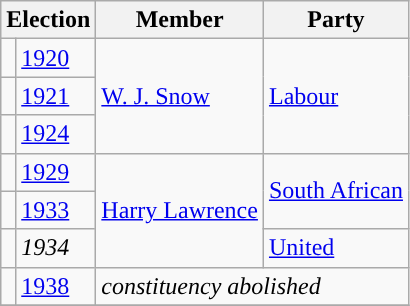<table class="wikitable">
<tr>
<th colspan="2">Election</th>
<th>Member</th>
<th>Party</th>
</tr>
<tr>
<td style="background-color: "></td>
<td><a href='#'>1920</a></td>
<td rowspan="3"><a href='#'>W. J. Snow</a></td>
<td rowspan="3"><a href='#'>Labour</a></td>
</tr>
<tr>
<td style="background-color: "></td>
<td><a href='#'>1921</a></td>
</tr>
<tr>
<td style="background-color: "></td>
<td><a href='#'>1924</a></td>
</tr>
<tr>
<td style="background-color: "></td>
<td><a href='#'>1929</a></td>
<td rowspan="3"><a href='#'>Harry Lawrence</a></td>
<td rowspan="2"><a href='#'>South African</a></td>
</tr>
<tr>
<td style="background-color: "></td>
<td><a href='#'>1933</a></td>
</tr>
<tr>
<td style="background-color: "></td>
<td><em>1934</em></td>
<td><a href='#'>United</a></td>
</tr>
<tr>
<td style="background-color: "></td>
<td><a href='#'>1938</a></td>
<td colspan="2"><em>constituency abolished</em></td>
</tr>
<tr>
</tr>
</table>
